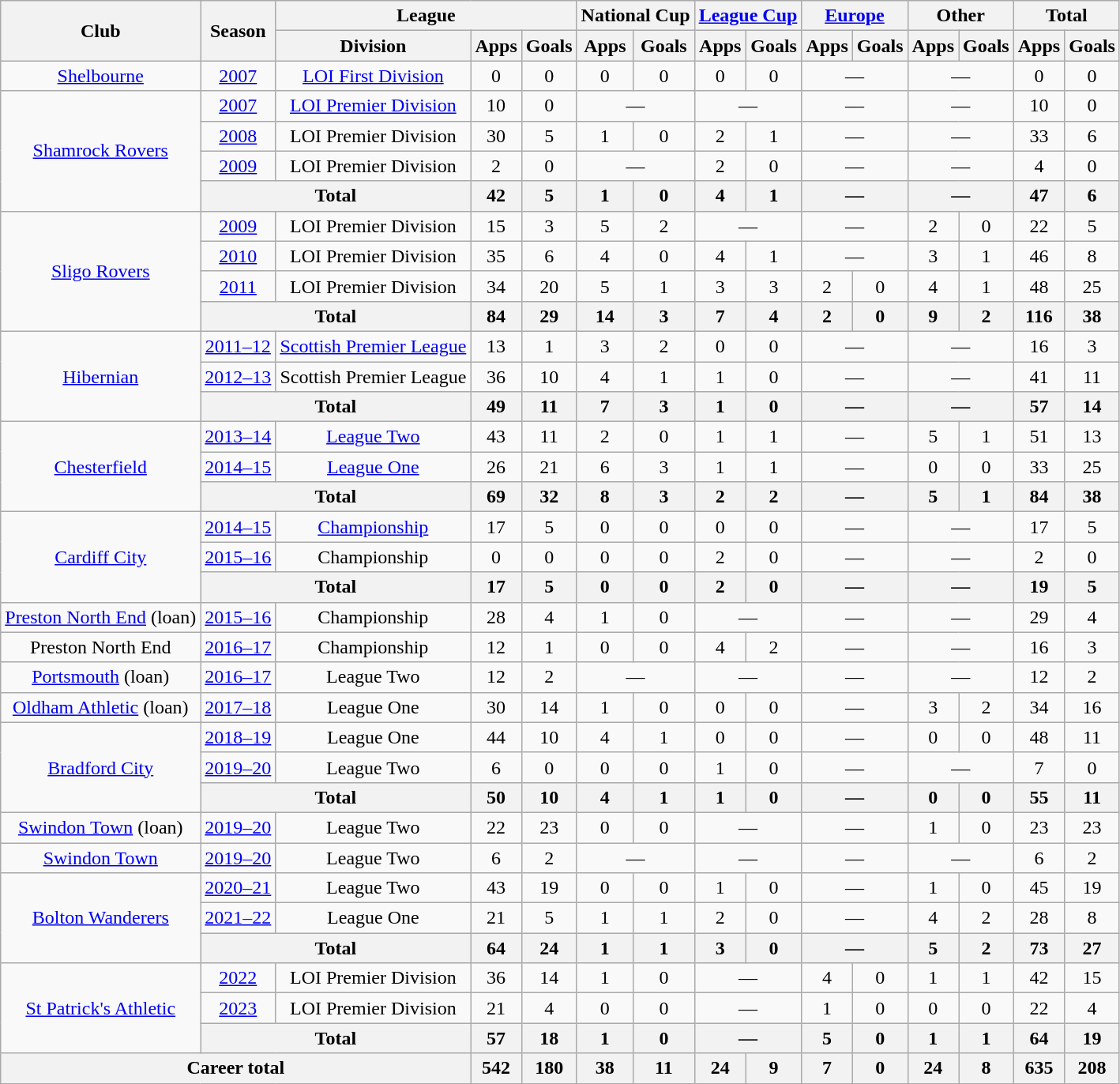<table class=wikitable style="text-align: center">
<tr>
<th rowspan=2>Club</th>
<th rowspan=2>Season</th>
<th colspan=3>League</th>
<th colspan=2>National Cup</th>
<th colspan=2><a href='#'>League Cup</a></th>
<th colspan=2><a href='#'>Europe</a></th>
<th colspan=2>Other</th>
<th colspan=2>Total</th>
</tr>
<tr>
<th>Division</th>
<th>Apps</th>
<th>Goals</th>
<th>Apps</th>
<th>Goals</th>
<th>Apps</th>
<th>Goals</th>
<th>Apps</th>
<th>Goals</th>
<th>Apps</th>
<th>Goals</th>
<th>Apps</th>
<th>Goals</th>
</tr>
<tr>
<td><a href='#'>Shelbourne</a></td>
<td><a href='#'>2007</a></td>
<td><a href='#'>LOI First Division</a></td>
<td>0</td>
<td>0</td>
<td>0</td>
<td>0</td>
<td>0</td>
<td>0</td>
<td colspan=2>—</td>
<td colspan=2>—</td>
<td>0</td>
<td>0</td>
</tr>
<tr>
<td rowspan="4"><a href='#'>Shamrock Rovers</a></td>
<td><a href='#'>2007</a></td>
<td><a href='#'>LOI Premier Division</a></td>
<td>10</td>
<td>0</td>
<td colspan=2>—</td>
<td colspan=2>—</td>
<td colspan=2>—</td>
<td colspan=2>—</td>
<td>10</td>
<td>0</td>
</tr>
<tr>
<td><a href='#'>2008</a></td>
<td>LOI Premier Division</td>
<td>30</td>
<td>5</td>
<td>1</td>
<td>0</td>
<td>2</td>
<td>1</td>
<td colspan=2>—</td>
<td colspan=2>—</td>
<td>33</td>
<td>6</td>
</tr>
<tr>
<td><a href='#'>2009</a></td>
<td>LOI Premier Division</td>
<td>2</td>
<td>0</td>
<td colspan=2>—</td>
<td>2</td>
<td>0</td>
<td colspan=2>—</td>
<td colspan=2>—</td>
<td>4</td>
<td>0</td>
</tr>
<tr>
<th colspan=2>Total</th>
<th>42</th>
<th>5</th>
<th>1</th>
<th>0</th>
<th>4</th>
<th>1</th>
<th colspan=2>—</th>
<th colspan=2>—</th>
<th>47</th>
<th>6</th>
</tr>
<tr>
<td rowspan=4><a href='#'>Sligo Rovers</a></td>
<td><a href='#'>2009</a></td>
<td>LOI Premier Division</td>
<td>15</td>
<td>3</td>
<td>5</td>
<td>2</td>
<td colspan=2>—</td>
<td colspan=2>—</td>
<td>2</td>
<td>0</td>
<td>22</td>
<td>5</td>
</tr>
<tr>
<td><a href='#'>2010</a></td>
<td>LOI Premier Division</td>
<td>35</td>
<td>6</td>
<td>4</td>
<td>0</td>
<td>4</td>
<td>1</td>
<td colspan=2>—</td>
<td>3</td>
<td>1</td>
<td>46</td>
<td>8</td>
</tr>
<tr>
<td><a href='#'>2011</a></td>
<td>LOI Premier Division</td>
<td>34</td>
<td>20</td>
<td>5</td>
<td>1</td>
<td>3</td>
<td>3</td>
<td>2</td>
<td>0</td>
<td>4</td>
<td>1</td>
<td>48</td>
<td>25</td>
</tr>
<tr>
<th colspan=2>Total</th>
<th>84</th>
<th>29</th>
<th>14</th>
<th>3</th>
<th>7</th>
<th>4</th>
<th>2</th>
<th>0</th>
<th>9</th>
<th>2</th>
<th>116</th>
<th>38</th>
</tr>
<tr>
<td rowspan=3><a href='#'>Hibernian</a></td>
<td><a href='#'>2011–12</a></td>
<td><a href='#'>Scottish Premier League</a></td>
<td>13</td>
<td>1</td>
<td>3</td>
<td>2</td>
<td>0</td>
<td>0</td>
<td colspan=2>—</td>
<td colspan=2>—</td>
<td>16</td>
<td>3</td>
</tr>
<tr>
<td><a href='#'>2012–13</a></td>
<td>Scottish Premier League</td>
<td>36</td>
<td>10</td>
<td>4</td>
<td>1</td>
<td>1</td>
<td>0</td>
<td colspan=2>—</td>
<td colspan=2>—</td>
<td>41</td>
<td>11</td>
</tr>
<tr>
<th colspan=2>Total</th>
<th>49</th>
<th>11</th>
<th>7</th>
<th>3</th>
<th>1</th>
<th>0</th>
<th colspan=2>—</th>
<th colspan=2>—</th>
<th>57</th>
<th>14</th>
</tr>
<tr>
<td rowspan=3><a href='#'>Chesterfield</a></td>
<td><a href='#'>2013–14</a></td>
<td><a href='#'>League Two</a></td>
<td>43</td>
<td>11</td>
<td>2</td>
<td>0</td>
<td>1</td>
<td>1</td>
<td colspan=2>—</td>
<td>5</td>
<td>1</td>
<td>51</td>
<td>13</td>
</tr>
<tr>
<td><a href='#'>2014–15</a></td>
<td><a href='#'>League One</a></td>
<td>26</td>
<td>21</td>
<td>6</td>
<td>3</td>
<td>1</td>
<td>1</td>
<td colspan=2>—</td>
<td>0</td>
<td>0</td>
<td>33</td>
<td>25</td>
</tr>
<tr>
<th colspan=2>Total</th>
<th>69</th>
<th>32</th>
<th>8</th>
<th>3</th>
<th>2</th>
<th>2</th>
<th colspan=2>—</th>
<th>5</th>
<th>1</th>
<th>84</th>
<th>38</th>
</tr>
<tr>
<td rowspan=3><a href='#'>Cardiff City</a></td>
<td><a href='#'>2014–15</a></td>
<td><a href='#'>Championship</a></td>
<td>17</td>
<td>5</td>
<td>0</td>
<td>0</td>
<td>0</td>
<td>0</td>
<td colspan=2>—</td>
<td colspan=2>—</td>
<td>17</td>
<td>5</td>
</tr>
<tr>
<td><a href='#'>2015–16</a></td>
<td>Championship</td>
<td>0</td>
<td>0</td>
<td>0</td>
<td>0</td>
<td>2</td>
<td>0</td>
<td colspan=2>—</td>
<td colspan=2>—</td>
<td>2</td>
<td>0</td>
</tr>
<tr>
<th colspan=2>Total</th>
<th>17</th>
<th>5</th>
<th>0</th>
<th>0</th>
<th>2</th>
<th>0</th>
<th colspan=2>—</th>
<th colspan=2>—</th>
<th>19</th>
<th>5</th>
</tr>
<tr>
<td><a href='#'>Preston North End</a> (loan)</td>
<td><a href='#'>2015–16</a></td>
<td>Championship</td>
<td>28</td>
<td>4</td>
<td>1</td>
<td>0</td>
<td colspan=2>—</td>
<td colspan=2>—</td>
<td colspan=2>—</td>
<td>29</td>
<td>4</td>
</tr>
<tr>
<td>Preston North End</td>
<td><a href='#'>2016–17</a></td>
<td>Championship</td>
<td>12</td>
<td>1</td>
<td>0</td>
<td>0</td>
<td>4</td>
<td>2</td>
<td colspan=2>—</td>
<td colspan=2>—</td>
<td>16</td>
<td>3</td>
</tr>
<tr>
<td><a href='#'>Portsmouth</a> (loan)</td>
<td><a href='#'>2016–17</a></td>
<td>League Two</td>
<td>12</td>
<td>2</td>
<td colspan=2>—</td>
<td colspan=2>—</td>
<td colspan=2>—</td>
<td colspan=2>—</td>
<td>12</td>
<td>2</td>
</tr>
<tr>
<td><a href='#'>Oldham Athletic</a> (loan)</td>
<td><a href='#'>2017–18</a></td>
<td>League One</td>
<td>30</td>
<td>14</td>
<td>1</td>
<td>0</td>
<td>0</td>
<td>0</td>
<td colspan=2>—</td>
<td>3</td>
<td>2</td>
<td>34</td>
<td>16</td>
</tr>
<tr>
<td rowspan=3><a href='#'>Bradford City</a></td>
<td><a href='#'>2018–19</a></td>
<td>League One</td>
<td>44</td>
<td>10</td>
<td>4</td>
<td>1</td>
<td>0</td>
<td>0</td>
<td colspan=2>—</td>
<td>0</td>
<td>0</td>
<td>48</td>
<td>11</td>
</tr>
<tr>
<td><a href='#'>2019–20</a></td>
<td>League Two</td>
<td>6</td>
<td>0</td>
<td>0</td>
<td>0</td>
<td>1</td>
<td>0</td>
<td colspan=2>—</td>
<td colspan=2>—</td>
<td>7</td>
<td>0</td>
</tr>
<tr>
<th colspan=2>Total</th>
<th>50</th>
<th>10</th>
<th>4</th>
<th>1</th>
<th>1</th>
<th>0</th>
<th colspan=2>—</th>
<th>0</th>
<th>0</th>
<th>55</th>
<th>11</th>
</tr>
<tr>
<td><a href='#'>Swindon Town</a> (loan)</td>
<td><a href='#'>2019–20</a></td>
<td>League Two</td>
<td>22</td>
<td>23</td>
<td>0</td>
<td>0</td>
<td colspan=2>—</td>
<td colspan=2>—</td>
<td>1</td>
<td>0</td>
<td>23</td>
<td>23</td>
</tr>
<tr>
<td><a href='#'>Swindon Town</a></td>
<td><a href='#'>2019–20</a></td>
<td>League Two</td>
<td>6</td>
<td>2</td>
<td colspan=2>—</td>
<td colspan=2>—</td>
<td colspan=2>—</td>
<td colspan=2>—</td>
<td>6</td>
<td>2</td>
</tr>
<tr>
<td rowspan=3><a href='#'>Bolton Wanderers</a></td>
<td><a href='#'>2020–21</a></td>
<td>League Two</td>
<td>43</td>
<td>19</td>
<td>0</td>
<td>0</td>
<td>1</td>
<td>0</td>
<td colspan=2>—</td>
<td>1</td>
<td>0</td>
<td>45</td>
<td>19</td>
</tr>
<tr>
<td><a href='#'>2021–22</a></td>
<td>League One</td>
<td>21</td>
<td>5</td>
<td>1</td>
<td>1</td>
<td>2</td>
<td>0</td>
<td colspan=2>—</td>
<td>4</td>
<td>2</td>
<td>28</td>
<td>8</td>
</tr>
<tr>
<th colspan=2>Total</th>
<th>64</th>
<th>24</th>
<th>1</th>
<th>1</th>
<th>3</th>
<th>0</th>
<th colspan=2>—</th>
<th>5</th>
<th>2</th>
<th>73</th>
<th>27</th>
</tr>
<tr>
<td rowspan=3><a href='#'>St Patrick's Athletic</a></td>
<td><a href='#'>2022</a></td>
<td>LOI Premier Division</td>
<td>36</td>
<td>14</td>
<td>1</td>
<td>0</td>
<td colspan=2>—</td>
<td>4</td>
<td>0</td>
<td>1</td>
<td>1</td>
<td>42</td>
<td>15</td>
</tr>
<tr>
<td><a href='#'>2023</a></td>
<td>LOI Premier Division</td>
<td>21</td>
<td>4</td>
<td>0</td>
<td>0</td>
<td colspan=2>—</td>
<td>1</td>
<td>0</td>
<td>0</td>
<td>0</td>
<td>22</td>
<td>4</td>
</tr>
<tr>
<th colspan=2>Total</th>
<th>57</th>
<th>18</th>
<th>1</th>
<th>0</th>
<th colspan=2>—</th>
<th>5</th>
<th>0</th>
<th>1</th>
<th>1</th>
<th>64</th>
<th>19</th>
</tr>
<tr>
<th colspan=3>Career total</th>
<th>542</th>
<th>180</th>
<th>38</th>
<th>11</th>
<th>24</th>
<th>9</th>
<th>7</th>
<th>0</th>
<th>24</th>
<th>8</th>
<th>635</th>
<th>208</th>
</tr>
</table>
